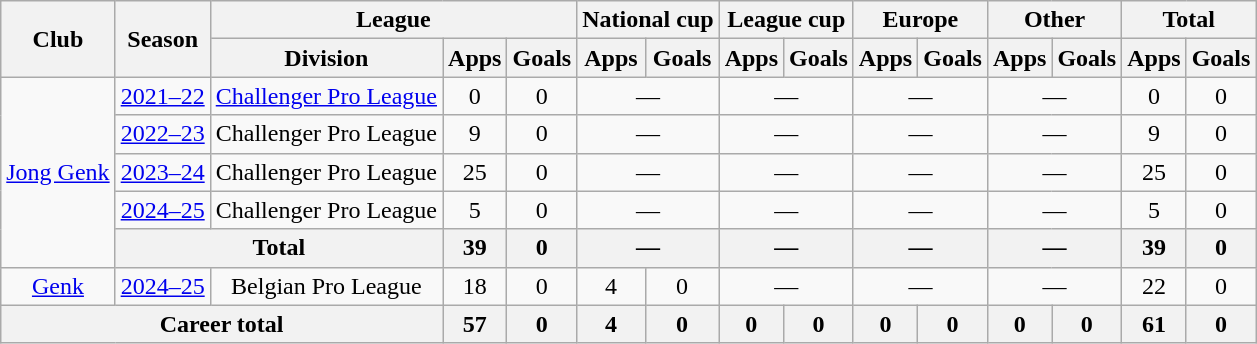<table class="wikitable" style="text-align: center">
<tr>
<th rowspan="2">Club</th>
<th rowspan="2">Season</th>
<th colspan="3">League</th>
<th colspan="2">National cup</th>
<th colspan="2">League cup</th>
<th colspan="2">Europe</th>
<th colspan="2">Other</th>
<th colspan="2">Total</th>
</tr>
<tr>
<th>Division</th>
<th>Apps</th>
<th>Goals</th>
<th>Apps</th>
<th>Goals</th>
<th>Apps</th>
<th>Goals</th>
<th>Apps</th>
<th>Goals</th>
<th>Apps</th>
<th>Goals</th>
<th>Apps</th>
<th>Goals</th>
</tr>
<tr>
<td rowspan="5"><a href='#'>Jong Genk</a></td>
<td><a href='#'>2021–22</a></td>
<td><a href='#'>Challenger Pro League</a></td>
<td>0</td>
<td>0</td>
<td colspan="2">—</td>
<td colspan="2">—</td>
<td colspan="2">—</td>
<td colspan="2">—</td>
<td>0</td>
<td>0</td>
</tr>
<tr>
<td><a href='#'>2022–23</a></td>
<td>Challenger Pro League</td>
<td>9</td>
<td>0</td>
<td colspan="2">—</td>
<td colspan="2">—</td>
<td colspan="2">—</td>
<td colspan="2">—</td>
<td>9</td>
<td>0</td>
</tr>
<tr>
<td><a href='#'>2023–24</a></td>
<td>Challenger Pro League</td>
<td>25</td>
<td>0</td>
<td colspan="2">—</td>
<td colspan="2">—</td>
<td colspan="2">—</td>
<td colspan="2">—</td>
<td>25</td>
<td>0</td>
</tr>
<tr>
<td><a href='#'>2024–25</a></td>
<td>Challenger Pro League</td>
<td>5</td>
<td>0</td>
<td colspan="2">—</td>
<td colspan="2">—</td>
<td colspan="2">—</td>
<td colspan="2">—</td>
<td>5</td>
<td>0</td>
</tr>
<tr>
<th colspan="2">Total</th>
<th>39</th>
<th>0</th>
<th colspan="2">—</th>
<th colspan="2">—</th>
<th colspan="2">—</th>
<th colspan="2">—</th>
<th>39</th>
<th>0</th>
</tr>
<tr>
<td><a href='#'>Genk</a></td>
<td><a href='#'>2024–25</a></td>
<td>Belgian Pro League</td>
<td>18</td>
<td>0</td>
<td>4</td>
<td>0</td>
<td colspan="2">—</td>
<td colspan="2">—</td>
<td colspan="2">—</td>
<td>22</td>
<td>0</td>
</tr>
<tr>
<th colspan="3">Career total</th>
<th>57</th>
<th>0</th>
<th>4</th>
<th>0</th>
<th>0</th>
<th>0</th>
<th>0</th>
<th>0</th>
<th>0</th>
<th>0</th>
<th>61</th>
<th>0</th>
</tr>
</table>
